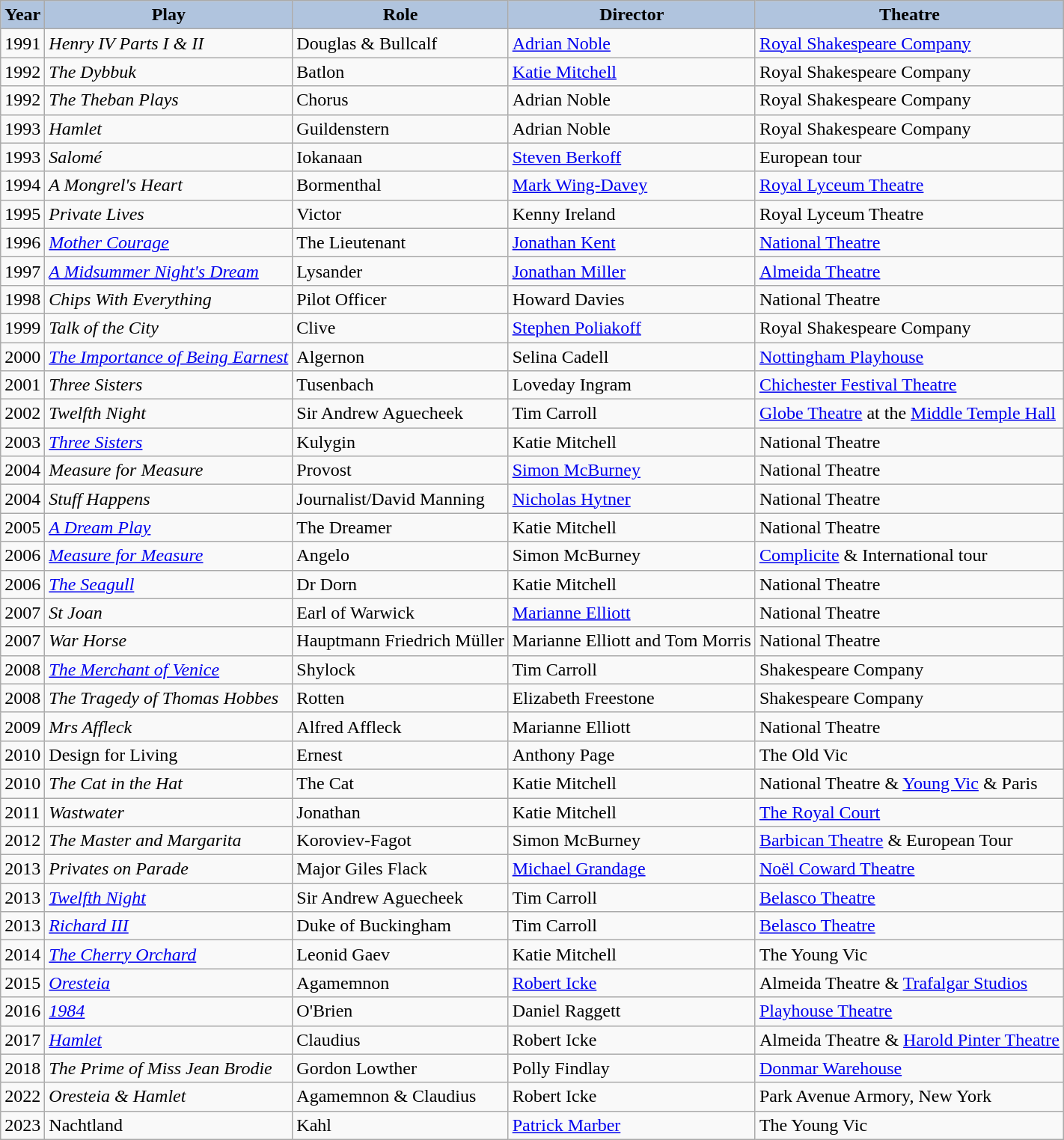<table class="wikitable sortable">
<tr>
<th style="background-color: #B0C4DE;">Year</th>
<th style="background-color: #B0C4DE;">Play</th>
<th style="background-color: #B0C4DE;">Role</th>
<th style="background-color: #B0C4DE;">Director</th>
<th style="background-color: #B0C4DE;">Theatre</th>
</tr>
<tr>
<td>1991</td>
<td><em>Henry IV Parts I & II</em></td>
<td>Douglas & Bullcalf</td>
<td><a href='#'>Adrian Noble</a></td>
<td><a href='#'>Royal Shakespeare Company</a></td>
</tr>
<tr>
<td>1992</td>
<td><em>The Dybbuk</em></td>
<td>Batlon</td>
<td><a href='#'>Katie Mitchell</a></td>
<td>Royal Shakespeare Company</td>
</tr>
<tr>
<td>1992</td>
<td><em>The Theban Plays</em></td>
<td>Chorus</td>
<td>Adrian Noble</td>
<td>Royal Shakespeare Company</td>
</tr>
<tr>
<td>1993</td>
<td><em>Hamlet</em></td>
<td>Guildenstern</td>
<td>Adrian Noble</td>
<td>Royal Shakespeare Company</td>
</tr>
<tr>
<td>1993</td>
<td><em>Salomé</em></td>
<td>Iokanaan</td>
<td><a href='#'>Steven Berkoff</a></td>
<td>European tour</td>
</tr>
<tr>
<td>1994</td>
<td><em>A Mongrel's Heart</em></td>
<td>Bormenthal</td>
<td><a href='#'>Mark Wing-Davey</a></td>
<td><a href='#'>Royal Lyceum Theatre</a></td>
</tr>
<tr>
<td>1995</td>
<td><em>Private Lives</em></td>
<td>Victor</td>
<td>Kenny Ireland</td>
<td>Royal Lyceum Theatre</td>
</tr>
<tr>
<td>1996</td>
<td><em><a href='#'>Mother Courage</a></em></td>
<td>The Lieutenant</td>
<td><a href='#'>Jonathan Kent</a></td>
<td><a href='#'>National Theatre</a></td>
</tr>
<tr>
<td>1997</td>
<td><em><a href='#'>A Midsummer Night's Dream</a></em></td>
<td>Lysander</td>
<td><a href='#'>Jonathan Miller</a></td>
<td><a href='#'>Almeida Theatre</a></td>
</tr>
<tr>
<td>1998</td>
<td><em>Chips With Everything</em></td>
<td>Pilot Officer</td>
<td>Howard Davies</td>
<td>National Theatre</td>
</tr>
<tr>
<td>1999</td>
<td><em>Talk of the City</em></td>
<td>Clive</td>
<td><a href='#'>Stephen Poliakoff</a></td>
<td>Royal Shakespeare Company</td>
</tr>
<tr>
<td>2000</td>
<td><em><a href='#'>The Importance of Being Earnest</a></em></td>
<td>Algernon</td>
<td>Selina Cadell</td>
<td><a href='#'>Nottingham Playhouse</a></td>
</tr>
<tr>
<td>2001</td>
<td><em>Three Sisters</em></td>
<td>Tusenbach</td>
<td>Loveday Ingram</td>
<td><a href='#'>Chichester Festival Theatre</a></td>
</tr>
<tr>
<td>2002</td>
<td><em>Twelfth Night</em></td>
<td>Sir Andrew Aguecheek</td>
<td>Tim Carroll</td>
<td><a href='#'>Globe Theatre</a> at the <a href='#'>Middle Temple Hall</a></td>
</tr>
<tr>
<td>2003</td>
<td><em><a href='#'>Three Sisters</a></em></td>
<td>Kulygin</td>
<td>Katie Mitchell</td>
<td>National Theatre</td>
</tr>
<tr>
<td>2004</td>
<td><em>Measure for Measure</em></td>
<td>Provost</td>
<td><a href='#'>Simon McBurney</a></td>
<td>National Theatre</td>
</tr>
<tr>
<td>2004</td>
<td><em>Stuff Happens</em></td>
<td>Journalist/David Manning</td>
<td><a href='#'>Nicholas Hytner</a></td>
<td>National Theatre</td>
</tr>
<tr>
<td>2005</td>
<td><em><a href='#'>A Dream Play</a></em></td>
<td>The Dreamer</td>
<td>Katie Mitchell</td>
<td>National Theatre</td>
</tr>
<tr>
<td>2006</td>
<td><em><a href='#'>Measure for Measure</a></em></td>
<td>Angelo</td>
<td>Simon McBurney</td>
<td><a href='#'>Complicite</a> & International tour</td>
</tr>
<tr>
<td>2006</td>
<td><em><a href='#'>The Seagull</a></em></td>
<td>Dr Dorn</td>
<td>Katie Mitchell</td>
<td>National Theatre</td>
</tr>
<tr>
<td>2007</td>
<td><em>St Joan</em></td>
<td>Earl of Warwick</td>
<td><a href='#'>Marianne Elliott</a></td>
<td>National Theatre</td>
</tr>
<tr>
<td>2007</td>
<td><em>War Horse</em></td>
<td>Hauptmann Friedrich Müller</td>
<td>Marianne Elliott and Tom Morris</td>
<td>National Theatre</td>
</tr>
<tr>
<td>2008</td>
<td><em><a href='#'>The Merchant of Venice</a></em></td>
<td>Shylock</td>
<td>Tim Carroll</td>
<td>Shakespeare Company</td>
</tr>
<tr>
<td>2008</td>
<td><em>The Tragedy of Thomas Hobbes</em></td>
<td>Rotten</td>
<td>Elizabeth Freestone</td>
<td>Shakespeare Company</td>
</tr>
<tr>
<td>2009</td>
<td><em>Mrs Affleck</em></td>
<td>Alfred Affleck</td>
<td>Marianne Elliott</td>
<td>National Theatre</td>
</tr>
<tr>
<td>2010</td>
<td>Design for Living</td>
<td>Ernest</td>
<td>Anthony Page</td>
<td>The Old Vic</td>
</tr>
<tr>
<td>2010</td>
<td><em>The Cat in the Hat</em></td>
<td>The Cat</td>
<td>Katie Mitchell</td>
<td>National Theatre & <a href='#'>Young Vic</a> & Paris</td>
</tr>
<tr>
<td>2011</td>
<td><em>Wastwater</em></td>
<td>Jonathan</td>
<td>Katie Mitchell</td>
<td><a href='#'>The Royal Court</a></td>
</tr>
<tr>
<td>2012</td>
<td><em>The Master and Margarita</em></td>
<td>Koroviev-Fagot</td>
<td>Simon McBurney</td>
<td><a href='#'>Barbican Theatre</a> & European Tour</td>
</tr>
<tr>
<td>2013</td>
<td><em>Privates on Parade</em></td>
<td>Major Giles Flack</td>
<td><a href='#'>Michael Grandage</a></td>
<td><a href='#'>Noël Coward Theatre</a></td>
</tr>
<tr>
<td>2013</td>
<td><em><a href='#'>Twelfth Night</a></em></td>
<td>Sir Andrew Aguecheek</td>
<td>Tim Carroll</td>
<td><a href='#'>Belasco Theatre</a></td>
</tr>
<tr>
<td>2013</td>
<td><em><a href='#'>Richard III</a></em></td>
<td>Duke of Buckingham</td>
<td>Tim Carroll</td>
<td><a href='#'>Belasco Theatre</a></td>
</tr>
<tr>
<td>2014</td>
<td><em><a href='#'>The Cherry Orchard</a></em></td>
<td>Leonid Gaev</td>
<td>Katie Mitchell</td>
<td>The Young Vic</td>
</tr>
<tr>
<td>2015</td>
<td><em><a href='#'>Oresteia</a></em></td>
<td>Agamemnon</td>
<td><a href='#'>Robert Icke</a></td>
<td>Almeida Theatre & <a href='#'>Trafalgar Studios</a></td>
</tr>
<tr>
<td>2016</td>
<td><em><a href='#'>1984</a></em></td>
<td>O'Brien</td>
<td>Daniel Raggett</td>
<td><a href='#'>Playhouse Theatre</a></td>
</tr>
<tr>
<td>2017</td>
<td><em><a href='#'>Hamlet</a></em></td>
<td>Claudius</td>
<td>Robert Icke</td>
<td>Almeida Theatre & <a href='#'>Harold Pinter Theatre</a></td>
</tr>
<tr>
<td>2018</td>
<td><em>The Prime of Miss Jean Brodie</em></td>
<td>Gordon Lowther</td>
<td>Polly Findlay</td>
<td><a href='#'>Donmar Warehouse</a></td>
</tr>
<tr>
<td>2022</td>
<td><em>Oresteia & Hamlet</em></td>
<td>Agamemnon & Claudius</td>
<td>Robert Icke</td>
<td>Park Avenue Armory, New York</td>
</tr>
<tr>
<td>2023</td>
<td>Nachtland</td>
<td>Kahl</td>
<td><a href='#'>Patrick Marber</a></td>
<td>The Young Vic</td>
</tr>
</table>
